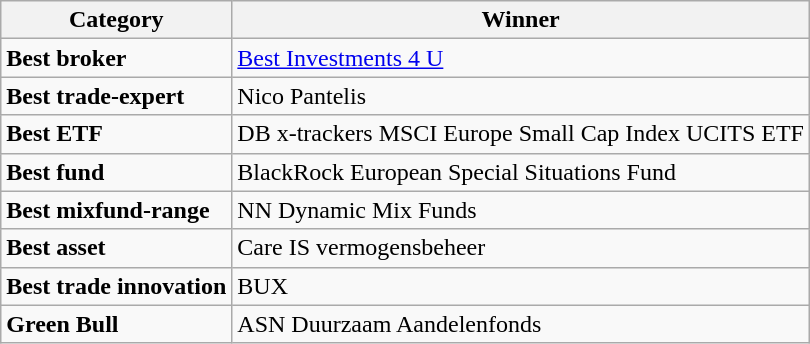<table class="wikitable">
<tr>
<th>Category</th>
<th>Winner</th>
</tr>
<tr>
<td><strong>Best broker</strong></td>
<td><a href='#'>Best Investments 4 U</a></td>
</tr>
<tr>
<td><strong>Best trade-expert</strong></td>
<td>Nico Pantelis</td>
</tr>
<tr>
<td><strong>Best ETF</strong></td>
<td>DB x-trackers MSCI Europe Small Cap Index UCITS ETF</td>
</tr>
<tr>
<td><strong>Best fund</strong></td>
<td>BlackRock European Special Situations Fund</td>
</tr>
<tr>
<td><strong>Best mixfund-range</strong></td>
<td>NN Dynamic Mix Funds</td>
</tr>
<tr>
<td><strong>Best asset</strong></td>
<td>Care IS vermogensbeheer</td>
</tr>
<tr>
<td><strong>Best trade innovation </strong></td>
<td>BUX</td>
</tr>
<tr>
<td><strong>Green Bull</strong></td>
<td>ASN Duurzaam Aandelenfonds</td>
</tr>
</table>
